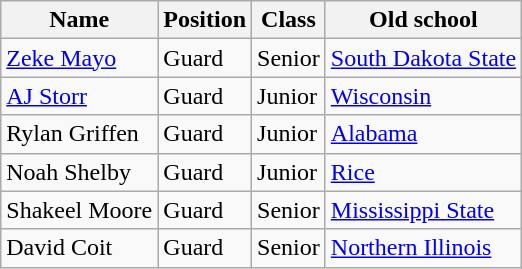<table class="wikitable">
<tr>
<th>Name</th>
<th>Position</th>
<th>Class</th>
<th>Old school</th>
</tr>
<tr>
<td><a href='#'>Zeke Mayo</a></td>
<td>Guard</td>
<td>Senior</td>
<td><a href='#'>South Dakota State</a></td>
</tr>
<tr>
<td><a href='#'>AJ Storr</a></td>
<td>Guard</td>
<td>Junior</td>
<td><a href='#'>Wisconsin</a></td>
</tr>
<tr>
<td>Rylan Griffen</td>
<td>Guard</td>
<td>Junior</td>
<td><a href='#'>Alabama</a></td>
</tr>
<tr>
<td>Noah Shelby</td>
<td>Guard</td>
<td>Junior</td>
<td><a href='#'>Rice</a></td>
</tr>
<tr>
<td>Shakeel Moore</td>
<td>Guard</td>
<td>Senior</td>
<td><a href='#'>Mississippi State</a></td>
</tr>
<tr>
<td>David Coit</td>
<td>Guard</td>
<td>Senior</td>
<td><a href='#'>Northern Illinois</a></td>
</tr>
</table>
